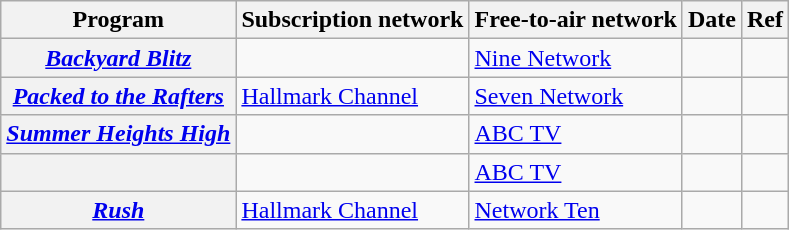<table class="wikitable plainrowheaders sortable">
<tr>
<th scope="col">Program</th>
<th scope="col">Subscription network</th>
<th scope="col">Free-to-air network</th>
<th scope="col">Date</th>
<th scope="col" class="unsortable">Ref</th>
</tr>
<tr>
<th scope="row"><em><a href='#'>Backyard Blitz</a></em></th>
<td></td>
<td><a href='#'>Nine Network</a></td>
<td align=center></td>
<td align=center></td>
</tr>
<tr>
<th scope="row"><em><a href='#'>Packed to the Rafters</a></em></th>
<td><a href='#'>Hallmark Channel</a></td>
<td><a href='#'>Seven Network</a></td>
<td align=center></td>
<td align=center></td>
</tr>
<tr>
<th scope="row"><em><a href='#'>Summer Heights High</a></em></th>
<td></td>
<td><a href='#'>ABC TV</a></td>
<td align=center></td>
<td align=center></td>
</tr>
<tr>
<th scope="row"></th>
<td></td>
<td><a href='#'>ABC TV</a></td>
<td align=center></td>
<td align=center></td>
</tr>
<tr>
<th scope="row"><em><a href='#'>Rush</a></em></th>
<td><a href='#'>Hallmark Channel</a></td>
<td><a href='#'>Network Ten</a></td>
<td align=center></td>
<td align=center></td>
</tr>
</table>
